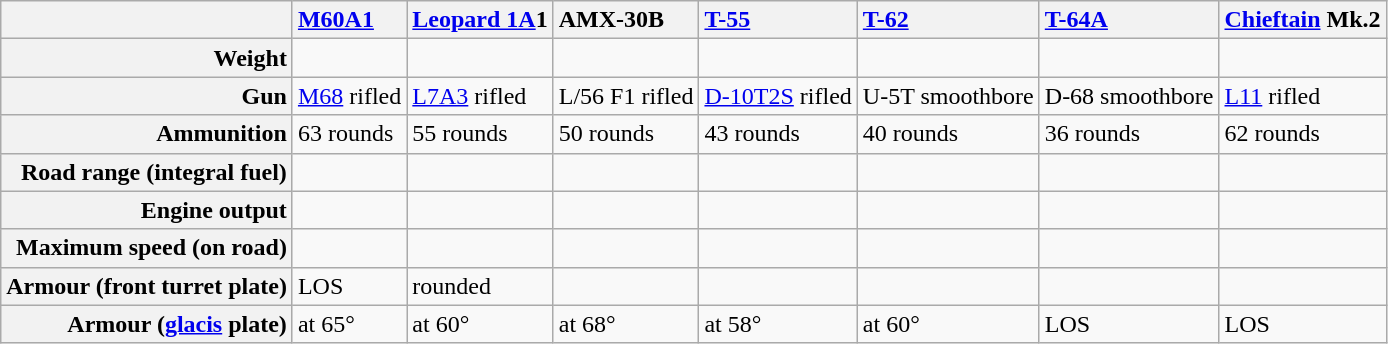<table class="wikitable" style="border-collapse:collapse; text-align:left;" summary="Characteristics of the Patton series, AMX-30 and Leopard tanks">
<tr style="vertical-align:bottom; border-bottom:1px solid #999;">
<th></th>
<th style="text-align:left;"><a href='#'>M60A1</a></th>
<th style="text-align:left;"><a href='#'>Leopard 1A</a>1</th>
<th style="text-align:left;">AMX-30B</th>
<th style="text-align:left;"><a href='#'>T-55</a></th>
<th style="text-align:left;"><a href='#'>T-62</a></th>
<th style="text-align:left;"><a href='#'>T-64A</a></th>
<th style="text-align:left;"><a href='#'>Chieftain</a> Mk.2</th>
</tr>
<tr>
<th style="text-align:right;">Weight</th>
<td></td>
<td></td>
<td></td>
<td></td>
<td></td>
<td></td>
<td></td>
</tr>
<tr>
<th style="text-align:right;">Gun</th>
<td> <a href='#'>M68</a> rifled</td>
<td> <a href='#'>L7A3</a> rifled</td>
<td> L/56 F1 rifled</td>
<td> <a href='#'>D-10T2S</a> rifled</td>
<td> U-5T smoothbore</td>
<td> D-68 smoothbore</td>
<td> <a href='#'>L11</a> rifled</td>
</tr>
<tr>
<th style="text-align:right;">Ammunition</th>
<td>63 rounds</td>
<td>55 rounds</td>
<td>50 rounds</td>
<td>43 rounds</td>
<td>40 rounds</td>
<td>36 rounds</td>
<td>62 rounds</td>
</tr>
<tr>
<th style="text-align:right;">Road range (integral fuel)</th>
<td></td>
<td></td>
<td></td>
<td></td>
<td></td>
<td></td>
<td></td>
</tr>
<tr>
<th style="text-align:right;">Engine output</th>
<td></td>
<td></td>
<td></td>
<td></td>
<td></td>
<td></td>
<td></td>
</tr>
<tr>
<th style="text-align:right;">Maximum speed (on road)</th>
<td></td>
<td></td>
<td></td>
<td></td>
<td></td>
<td></td>
<td></td>
</tr>
<tr>
<th style="text-align:right;">Armour (front turret plate)</th>
<td> LOS</td>
<td> rounded</td>
<td></td>
<td></td>
<td></td>
<td></td>
<td></td>
</tr>
<tr>
<th style="text-align:right;">Armour (<a href='#'>glacis</a> plate)</th>
<td> at 65° </td>
<td> at 60°</td>
<td> at 68°</td>
<td> at 58°</td>
<td> at 60°</td>
<td> LOS</td>
<td> LOS</td>
</tr>
</table>
